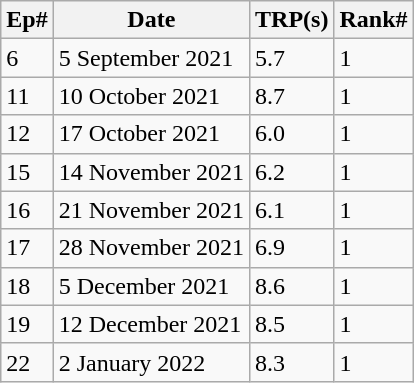<table class="wikitable">
<tr>
<th>Ep#</th>
<th>Date</th>
<th>TRP(s)</th>
<th>Rank#</th>
</tr>
<tr>
<td>6</td>
<td>5 September 2021</td>
<td>5.7</td>
<td>1</td>
</tr>
<tr>
<td>11</td>
<td>10 October 2021</td>
<td>8.7</td>
<td>1</td>
</tr>
<tr>
<td>12</td>
<td>17 October 2021</td>
<td>6.0</td>
<td>1</td>
</tr>
<tr>
<td>15</td>
<td>14 November 2021</td>
<td>6.2</td>
<td>1</td>
</tr>
<tr>
<td>16</td>
<td>21 November 2021</td>
<td>6.1</td>
<td>1</td>
</tr>
<tr>
<td>17</td>
<td>28 November 2021</td>
<td>6.9</td>
<td>1</td>
</tr>
<tr>
<td>18</td>
<td>5 December 2021</td>
<td>8.6</td>
<td>1</td>
</tr>
<tr>
<td>19</td>
<td>12 December 2021</td>
<td>8.5</td>
<td>1</td>
</tr>
<tr>
<td>22</td>
<td>2 January 2022</td>
<td>8.3</td>
<td>1</td>
</tr>
</table>
